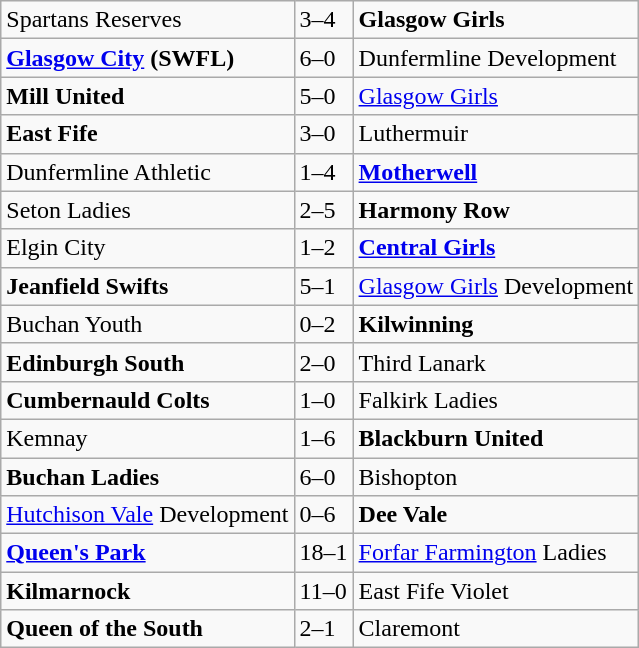<table class="wikitable">
<tr>
<td>Spartans Reserves</td>
<td>3–4</td>
<td><strong>Glasgow Girls </strong></td>
</tr>
<tr>
<td><strong><a href='#'>Glasgow City</a> (SWFL)</strong></td>
<td>6–0</td>
<td>Dunfermline Development</td>
</tr>
<tr>
<td><strong>Mill United </strong></td>
<td>5–0</td>
<td><a href='#'>Glasgow Girls</a></td>
</tr>
<tr>
<td><strong>East Fife</strong></td>
<td>3–0</td>
<td>Luthermuir</td>
</tr>
<tr>
<td>Dunfermline Athletic</td>
<td>1–4</td>
<td><strong><a href='#'>Motherwell</a></strong></td>
</tr>
<tr>
<td>Seton Ladies</td>
<td>2–5</td>
<td><strong> Harmony Row </strong></td>
</tr>
<tr>
<td>Elgin City</td>
<td>1–2</td>
<td><strong><a href='#'>Central Girls</a> </strong></td>
</tr>
<tr>
<td><strong>Jeanfield Swifts</strong></td>
<td>5–1</td>
<td><a href='#'>Glasgow Girls</a> Development</td>
</tr>
<tr>
<td>Buchan Youth</td>
<td>0–2</td>
<td><strong>Kilwinning</strong></td>
</tr>
<tr>
<td><strong>Edinburgh South</strong></td>
<td>2–0</td>
<td>Third Lanark</td>
</tr>
<tr>
<td><strong>Cumbernauld Colts</strong></td>
<td>1–0</td>
<td>Falkirk Ladies</td>
</tr>
<tr>
<td>Kemnay</td>
<td>1–6</td>
<td><strong>Blackburn United</strong></td>
</tr>
<tr>
<td><strong>Buchan Ladies</strong></td>
<td>6–0</td>
<td>Bishopton</td>
</tr>
<tr>
<td><a href='#'>Hutchison Vale</a> Development</td>
<td>0–6</td>
<td><strong>Dee Vale</strong></td>
</tr>
<tr>
<td><strong><a href='#'>Queen's Park</a></strong></td>
<td>18–1</td>
<td><a href='#'>Forfar Farmington</a> Ladies</td>
</tr>
<tr>
<td><strong>Kilmarnock </strong></td>
<td>11–0</td>
<td>East Fife Violet</td>
</tr>
<tr>
<td><strong>Queen of the South </strong></td>
<td>2–1</td>
<td>Claremont</td>
</tr>
</table>
